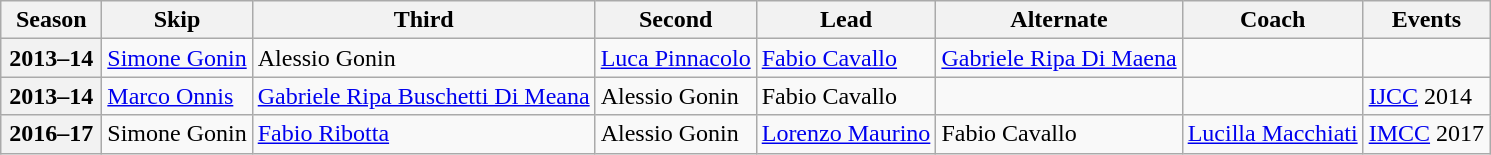<table class="wikitable">
<tr>
<th scope="col" width="60">Season</th>
<th scope="col">Skip</th>
<th scope="col">Third</th>
<th scope="col">Second</th>
<th scope="col">Lead</th>
<th scope="col">Alternate</th>
<th scope="col">Coach</th>
<th scope="col">Events</th>
</tr>
<tr>
<th scope="row">2013–14</th>
<td><a href='#'>Simone Gonin</a></td>
<td>Alessio Gonin</td>
<td><a href='#'>Luca Pinnacolo</a></td>
<td><a href='#'>Fabio Cavallo</a></td>
<td><a href='#'>Gabriele Ripa Di Maena</a></td>
<td></td>
<td></td>
</tr>
<tr>
<th scope="row">2013–14</th>
<td><a href='#'>Marco Onnis</a></td>
<td><a href='#'>Gabriele Ripa Buschetti Di Meana</a></td>
<td>Alessio Gonin</td>
<td>Fabio Cavallo</td>
<td></td>
<td></td>
<td><a href='#'>IJCC</a> 2014 </td>
</tr>
<tr>
<th scope="row">2016–17</th>
<td>Simone Gonin</td>
<td><a href='#'>Fabio Ribotta</a></td>
<td>Alessio Gonin</td>
<td><a href='#'>Lorenzo Maurino</a></td>
<td>Fabio Cavallo</td>
<td><a href='#'>Lucilla Macchiati</a></td>
<td><a href='#'>IMCC</a> 2017 </td>
</tr>
</table>
